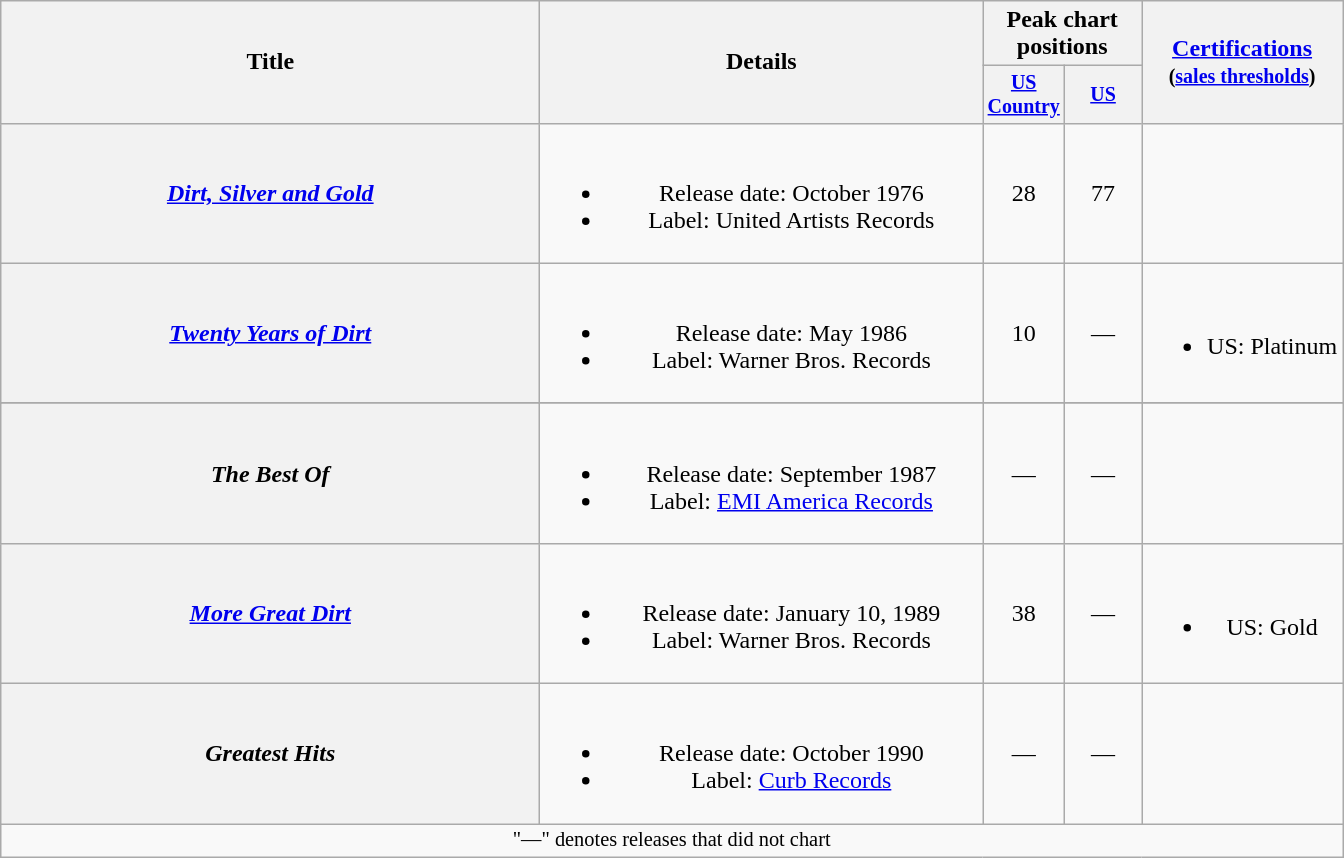<table class="wikitable plainrowheaders" style="text-align:center;">
<tr>
<th rowspan="2" style="width:22em;">Title</th>
<th rowspan="2" style="width:18em;">Details</th>
<th colspan="2">Peak chart<br>positions</th>
<th rowspan="2"><a href='#'>Certifications</a><br><small>(<a href='#'>sales thresholds</a>)</small></th>
</tr>
<tr style="font-size:smaller;">
<th width="45"><a href='#'>US Country</a></th>
<th width="45"><a href='#'>US</a></th>
</tr>
<tr>
<th scope="row"><em><a href='#'>Dirt, Silver and Gold</a></em></th>
<td><br><ul><li>Release date: October 1976</li><li>Label: United Artists Records</li></ul></td>
<td>28</td>
<td>77</td>
<td></td>
</tr>
<tr>
<th scope="row"><em><a href='#'>Twenty Years of Dirt</a></em></th>
<td><br><ul><li>Release date: May 1986</li><li>Label: Warner Bros. Records</li></ul></td>
<td>10</td>
<td>—</td>
<td><br><ul><li>US: Platinum</li></ul></td>
</tr>
<tr>
</tr>
<tr>
<th scope="row"><em>The Best Of</em></th>
<td><br><ul><li>Release date: September 1987</li><li>Label: <a href='#'>EMI America Records</a></li></ul></td>
<td>—</td>
<td>—</td>
<td></td>
</tr>
<tr>
<th scope="row"><em><a href='#'>More Great Dirt</a></em></th>
<td><br><ul><li>Release date: January 10, 1989</li><li>Label: Warner Bros. Records</li></ul></td>
<td>38</td>
<td>—</td>
<td><br><ul><li>US: Gold</li></ul></td>
</tr>
<tr>
<th scope="row"><em>Greatest Hits</em></th>
<td><br><ul><li>Release date: October 1990</li><li>Label: <a href='#'>Curb Records</a></li></ul></td>
<td>—</td>
<td>—</td>
<td></td>
</tr>
<tr>
<td colspan="5" style="font-size:85%">"—" denotes releases that did not chart</td>
</tr>
</table>
